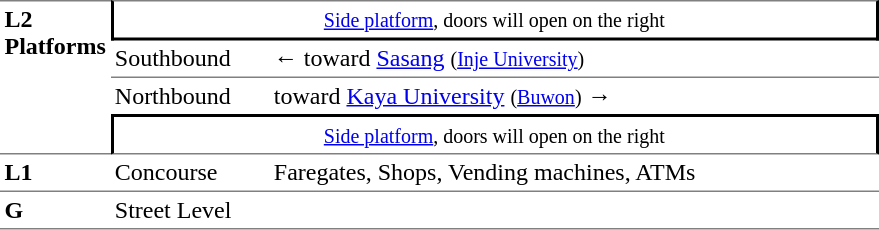<table table border=0 cellspacing=0 cellpadding=3>
<tr>
<td style="border-top:solid 1px gray;border-bottom:solid 1px gray;" rowspan=4 valign=top><strong>L2<br>Platforms</strong></td>
<td style="border-top:solid 1px gray;border-right:solid 2px black;border-left:solid 2px black;border-bottom:solid 2px black;text-align:center;" colspan=2><small><a href='#'>Side platform</a>, doors will open on the right</small></td>
</tr>
<tr>
<td style="border-bottom:solid 1px gray;">Southbound</td>
<td style="border-bottom:solid 1px gray;">←  toward <a href='#'>Sasang</a> <small>(<a href='#'>Inje University</a>)</small></td>
</tr>
<tr>
<td>Northbound</td>
<td>  toward <a href='#'>Kaya University</a> <small>(<a href='#'>Buwon</a>)</small> →</td>
</tr>
<tr>
<td style="border-top:solid 2px black;border-right:solid 2px black;border-left:solid 2px black;border-bottom:solid 1px gray;text-align:center;" colspan=2><small><a href='#'>Side platform</a>, doors will open on the right</small></td>
</tr>
<tr>
<td style="border-bottom:solid 1px gray;" width=50 valign=top><strong>L1</strong></td>
<td style="border-bottom:solid 1px gray;" width=100 valign=top>Concourse</td>
<td style="border-bottom:solid 1px gray;" width=400 valign=top>Faregates, Shops, Vending machines, ATMs</td>
</tr>
<tr>
<td style="border-bottom:solid 1px gray;" width=50 valign=top><strong>G</strong></td>
<td style="border-bottom:solid 1px gray;" width=100 valign=top>Street Level</td>
<td style="border-bottom:solid 1px gray;" width=400 valign=top></td>
</tr>
</table>
